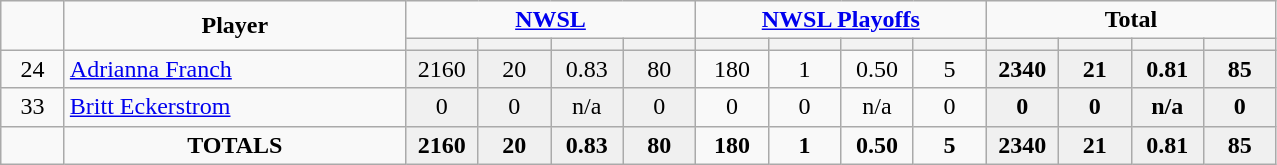<table class="wikitable" style="text-align:center;">
<tr>
<td rowspan="2" style="width:35px; text-align:center;"><strong></strong></td>
<td rowspan="2" style="width:220px; text-align:center;"><strong>Player</strong></td>
<td colspan="4" style="text-align:center;"><strong><a href='#'>NWSL</a></strong></td>
<td colspan="4" style="text-align:center;"><strong><a href='#'>NWSL Playoffs</a></strong></td>
<td colspan="4" style="text-align:center;"><strong>Total</strong></td>
</tr>
<tr>
<th width=41></th>
<th width=41></th>
<th width=41></th>
<th width=41></th>
<th width=41></th>
<th width=41></th>
<th width=41></th>
<th width=41></th>
<th width=41></th>
<th width=41></th>
<th width=41></th>
<th width=41></th>
</tr>
<tr>
<td>24</td>
<td style="text-align: left;"> <a href='#'>Adrianna Franch</a></td>
<td style="background: #F0F0F0;">2160</td>
<td style="background: #F0F0F0;">20</td>
<td style="background: #F0F0F0;">0.83</td>
<td style="background: #F0F0F0;">80</td>
<td>180</td>
<td>1</td>
<td>0.50</td>
<td>5</td>
<td style="background: #F0F0F0;"><strong>2340</strong></td>
<td style="background: #F0F0F0;"><strong>21</strong></td>
<td style="background: #F0F0F0;"><strong>0.81</strong></td>
<td style="background: #F0F0F0;"><strong>85</strong></td>
</tr>
<tr>
<td>33</td>
<td style="text-align: left;"> <a href='#'>Britt Eckerstrom</a></td>
<td style="background: #F0F0F0;">0</td>
<td style="background: #F0F0F0;">0</td>
<td style="background: #F0F0F0;">n/a</td>
<td style="background: #F0F0F0;">0</td>
<td>0</td>
<td>0</td>
<td>n/a</td>
<td>0</td>
<td style="background: #F0F0F0;"><strong>0</strong></td>
<td style="background: #F0F0F0;"><strong>0</strong></td>
<td style="background: #F0F0F0;"><strong>n/a</strong></td>
<td style="background: #F0F0F0;"><strong>0</strong></td>
</tr>
<tr>
<td></td>
<td><strong>TOTALS</strong></td>
<td style="background: #F0F0F0;"><strong>2160</strong></td>
<td style="background: #F0F0F0;"><strong>20</strong></td>
<td style="background: #F0F0F0;"><strong>0.83</strong></td>
<td style="background: #F0F0F0;"><strong>80</strong></td>
<td><strong>180</strong></td>
<td><strong>1</strong></td>
<td><strong>0.50</strong></td>
<td><strong>5</strong></td>
<td style="background: #F0F0F0;"><strong>2340</strong></td>
<td style="background: #F0F0F0;"><strong>21</strong></td>
<td style="background: #F0F0F0;"><strong>0.81</strong></td>
<td style="background: #F0F0F0;"><strong>85</strong></td>
</tr>
</table>
